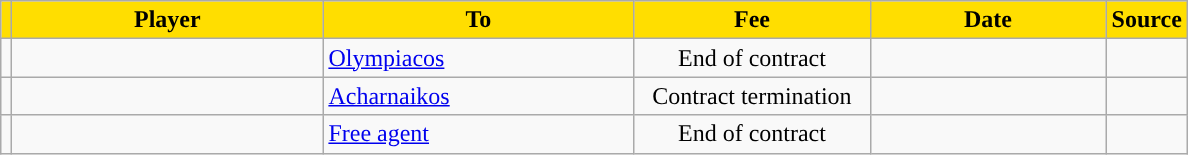<table class="wikitable sortable">
<tr>
<th style="background:#FFDE00"></th>
<th width=200 style="background:#FFDE00">Player</th>
<th width=200 style="background:#FFDE00">To</th>
<th width=150 style="background:#FFDE00">Fee</th>
<th width=150 style="background:#FFDE00">Date</th>
<th style="background:#FFDE00">Source</th>
</tr>
<tr>
<td align=center></td>
<td></td>
<td> <a href='#'>Olympiacos</a></td>
<td align=center>End of contract</td>
<td align=center></td>
<td align=center></td>
</tr>
<tr>
<td align=center></td>
<td></td>
<td> <a href='#'>Acharnaikos</a></td>
<td align=center>Contract termination</td>
<td align=center></td>
<td align=center></td>
</tr>
<tr>
<td align=center></td>
<td></td>
<td><a href='#'>Free agent</a></td>
<td align=center>End of contract</td>
<td align=center></td>
<td align=center></td>
</tr>
</table>
